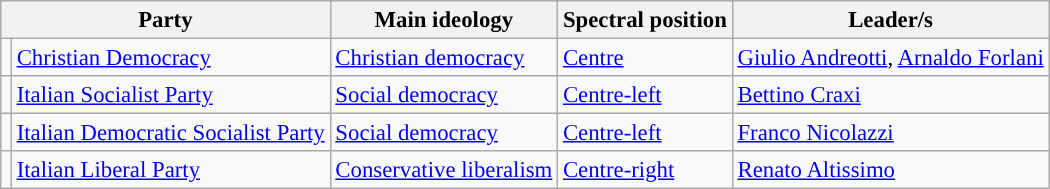<table class="wikitable" style="font-size:95%">
<tr>
<th colspan=2>Party</th>
<th>Main ideology</th>
<th>Spectral position</th>
<th>Leader/s</th>
</tr>
<tr>
<td></td>
<td><a href='#'>Christian Democracy</a></td>
<td><a href='#'>Christian democracy</a></td>
<td><a href='#'>Centre</a></td>
<td><a href='#'>Giulio Andreotti</a>, <a href='#'>Arnaldo Forlani</a></td>
</tr>
<tr>
<td></td>
<td><a href='#'>Italian Socialist Party</a></td>
<td><a href='#'>Social democracy</a></td>
<td><a href='#'>Centre-left</a></td>
<td><a href='#'>Bettino Craxi</a></td>
</tr>
<tr>
<td></td>
<td><a href='#'>Italian Democratic Socialist Party</a></td>
<td><a href='#'>Social democracy</a></td>
<td><a href='#'>Centre-left</a></td>
<td><a href='#'>Franco Nicolazzi</a></td>
</tr>
<tr>
<td></td>
<td><a href='#'>Italian Liberal Party</a></td>
<td><a href='#'>Conservative liberalism</a></td>
<td><a href='#'>Centre-right</a></td>
<td><a href='#'>Renato Altissimo</a></td>
</tr>
</table>
